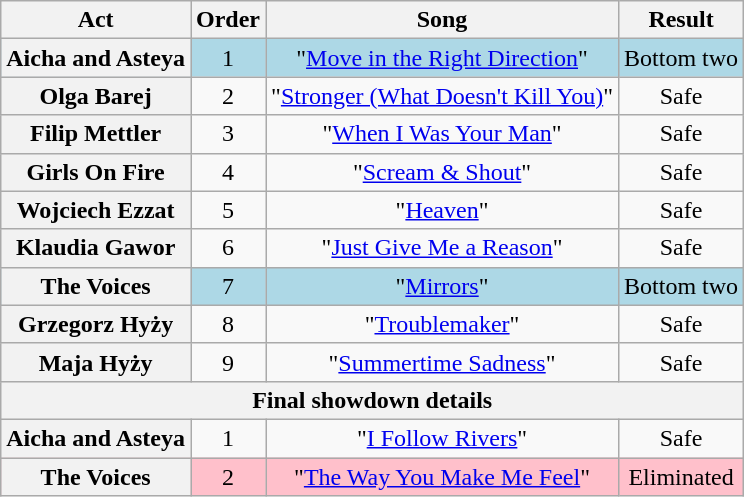<table class="wikitable plainrowheaders" style="text-align:center;">
<tr>
<th scope="col">Act</th>
<th scope="col">Order</th>
<th scope="col">Song</th>
<th scope="col">Result</th>
</tr>
<tr bgcolor="lightblue">
<th scope="row">Aicha and Asteya</th>
<td>1</td>
<td>"<a href='#'>Move in the Right Direction</a>"</td>
<td>Bottom two</td>
</tr>
<tr>
<th scope="row">Olga Barej</th>
<td>2</td>
<td>"<a href='#'>Stronger (What Doesn't Kill You)</a>"</td>
<td>Safe</td>
</tr>
<tr>
<th scope="row">Filip Mettler</th>
<td>3</td>
<td>"<a href='#'>When I Was Your Man</a>"</td>
<td>Safe</td>
</tr>
<tr>
<th scope="row">Girls On Fire</th>
<td>4</td>
<td>"<a href='#'>Scream & Shout</a>"</td>
<td>Safe</td>
</tr>
<tr>
<th scope="row">Wojciech Ezzat</th>
<td>5</td>
<td>"<a href='#'>Heaven</a>"</td>
<td>Safe</td>
</tr>
<tr>
<th scope="row">Klaudia Gawor</th>
<td>6</td>
<td>"<a href='#'>Just Give Me a Reason</a>"</td>
<td>Safe</td>
</tr>
<tr bgcolor="lightblue">
<th scope="row">The Voices</th>
<td>7</td>
<td>"<a href='#'>Mirrors</a>"</td>
<td>Bottom two</td>
</tr>
<tr>
<th scope="row">Grzegorz Hyży</th>
<td>8</td>
<td>"<a href='#'>Troublemaker</a>"</td>
<td>Safe</td>
</tr>
<tr>
<th scope="row">Maja Hyży</th>
<td>9</td>
<td>"<a href='#'>Summertime Sadness</a>"</td>
<td>Safe</td>
</tr>
<tr>
<th colspan="4">Final showdown details</th>
</tr>
<tr>
<th scope="row">Aicha and Asteya</th>
<td>1</td>
<td>"<a href='#'>I Follow Rivers</a>"</td>
<td>Safe</td>
</tr>
<tr style="background:pink;">
<th scope="row">The Voices</th>
<td>2</td>
<td>"<a href='#'>The Way You Make Me Feel</a>"</td>
<td>Eliminated</td>
</tr>
</table>
